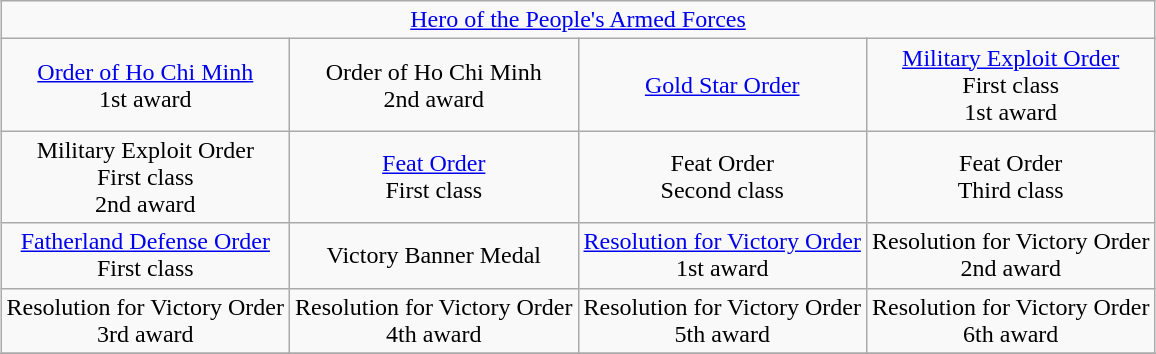<table class="wikitable" style="margin:1em auto; text-align:center;">
<tr>
<td colspan="4"><a href='#'>Hero of the People's Armed Forces</a></td>
</tr>
<tr>
<td><a href='#'>Order of Ho Chi Minh</a><br>1st award</td>
<td>Order of Ho Chi Minh<br>2nd award</td>
<td><a href='#'>Gold Star Order</a></td>
<td><a href='#'>Military Exploit Order</a><br>First class<br>1st award</td>
</tr>
<tr>
<td>Military Exploit Order<br>First class<br>2nd award</td>
<td><a href='#'>Feat Order</a><br>First class</td>
<td>Feat Order<br>Second class</td>
<td>Feat Order<br>Third class</td>
</tr>
<tr>
<td><a href='#'>Fatherland Defense Order</a><br>First class</td>
<td>Victory Banner Medal</td>
<td><a href='#'>Resolution for Victory Order</a><br>1st award</td>
<td>Resolution for Victory Order<br>2nd award</td>
</tr>
<tr>
<td>Resolution for Victory Order<br>3rd award</td>
<td>Resolution for Victory Order<br>4th award</td>
<td>Resolution for Victory Order<br>5th award</td>
<td>Resolution for Victory Order<br>6th award</td>
</tr>
<tr>
</tr>
</table>
